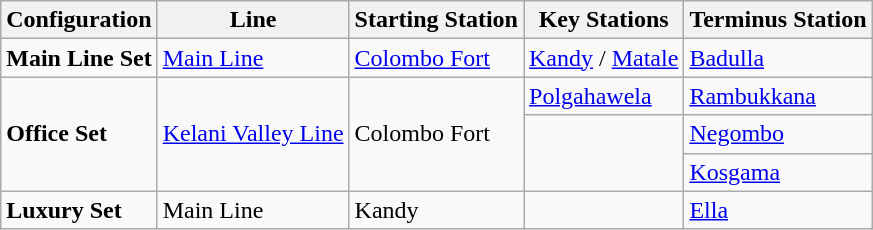<table class="wikitable">
<tr>
<th>Configuration</th>
<th>Line</th>
<th>Starting Station</th>
<th>Key Stations</th>
<th>Terminus Station</th>
</tr>
<tr>
<td><strong>Main Line Set</strong></td>
<td><a href='#'>Main Line</a></td>
<td><a href='#'>Colombo Fort</a></td>
<td><a href='#'>Kandy</a> / <a href='#'>Matale</a></td>
<td><a href='#'>Badulla</a></td>
</tr>
<tr>
<td rowspan="3"><strong>Office Set</strong></td>
<td rowspan="3"><a href='#'>Kelani Valley Line</a></td>
<td rowspan="3">Colombo Fort</td>
<td><a href='#'>Polgahawela</a></td>
<td><a href='#'>Rambukkana</a></td>
</tr>
<tr>
<td rowspan="2"></td>
<td><a href='#'>Negombo</a></td>
</tr>
<tr>
<td><a href='#'>Kosgama</a></td>
</tr>
<tr>
<td><strong>Luxury Set</strong></td>
<td>Main Line</td>
<td>Kandy</td>
<td></td>
<td><a href='#'>Ella</a></td>
</tr>
</table>
